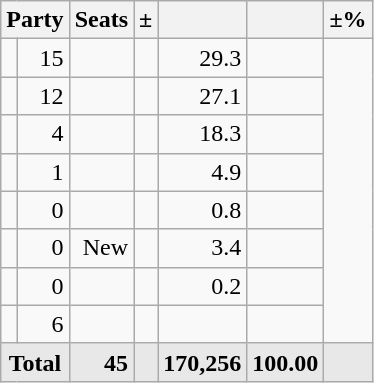<table class=wikitable>
<tr>
<th colspan="2" align="center">Party</th>
<th>Seats</th>
<th>±</th>
<th></th>
<th></th>
<th>±%</th>
</tr>
<tr>
<td></td>
<td align=right>15</td>
<td align=right></td>
<td align=right></td>
<td align=right>29.3</td>
<td align=right></td>
</tr>
<tr>
<td></td>
<td align=right>12</td>
<td align=right></td>
<td align=right></td>
<td align=right>27.1</td>
<td align=right></td>
</tr>
<tr>
<td></td>
<td align=right>4</td>
<td align=right></td>
<td align=right></td>
<td align=right>18.3</td>
<td align=right></td>
</tr>
<tr>
<td></td>
<td align=right>1</td>
<td align=right></td>
<td align=right></td>
<td align=right>4.9</td>
<td align=right></td>
</tr>
<tr>
<td></td>
<td align=right>0</td>
<td align=right></td>
<td align=right></td>
<td align=right>0.8</td>
<td align=right></td>
</tr>
<tr>
<td></td>
<td align=right>0</td>
<td align=right>New</td>
<td align=right></td>
<td align=right>3.4</td>
<td align=right></td>
</tr>
<tr>
<td></td>
<td align=right>0</td>
<td align=right></td>
<td align=right></td>
<td align=right>0.2</td>
<td align=right></td>
</tr>
<tr>
<td></td>
<td align=right>6</td>
<td align=right></td>
<td align=right></td>
<td align=right></td>
<td align=right></td>
</tr>
<tr style="font-weight:bold; background:rgb(232,232,232);">
<td colspan=2 align=center>Total</td>
<td align=right>45</td>
<td></td>
<td align=right>170,256</td>
<td align=center>100.00</td>
<td></td>
</tr>
</table>
